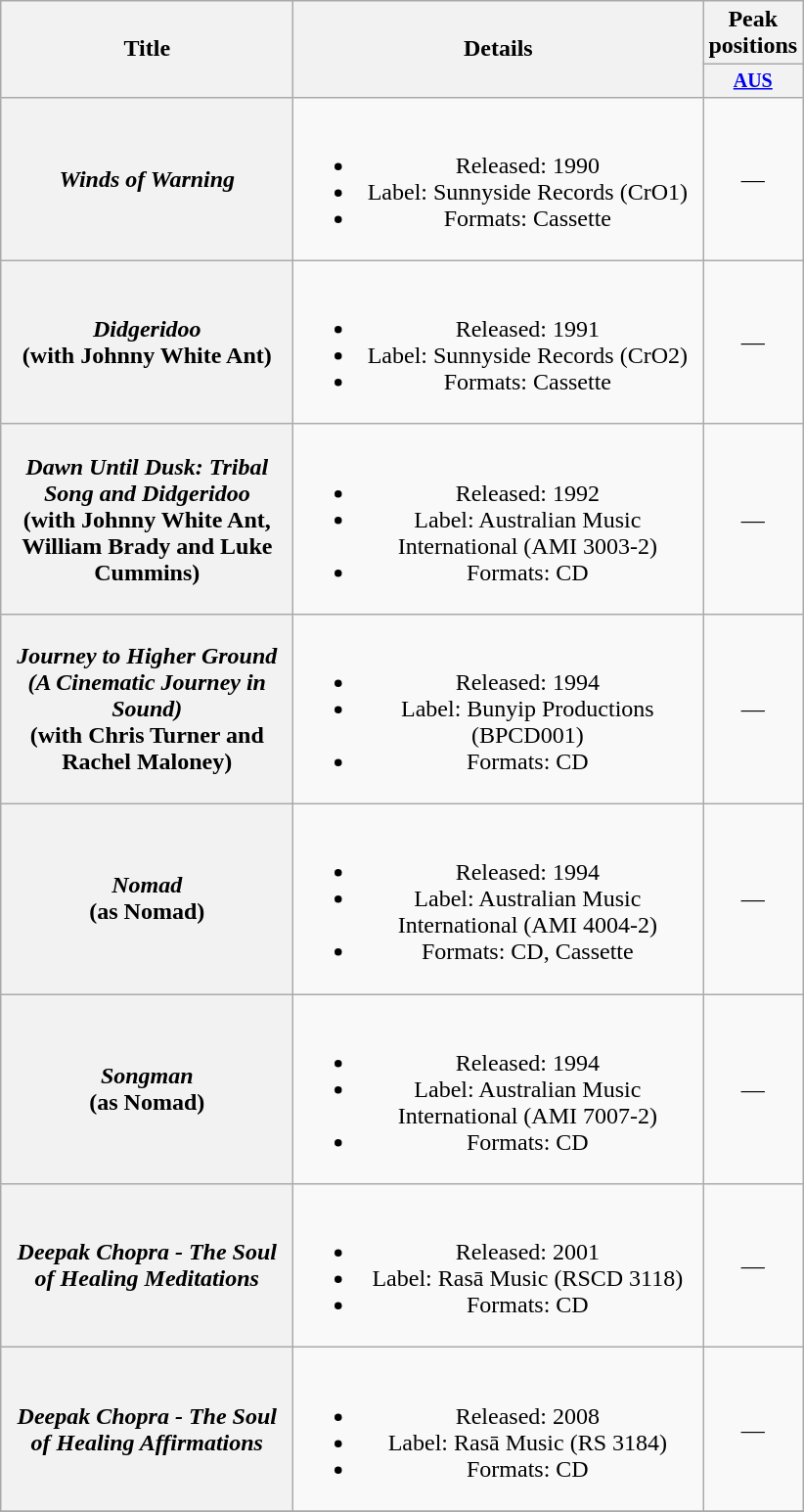<table class="wikitable plainrowheaders" style="text-align:center;">
<tr>
<th rowspan="2" style="width:12em;">Title</th>
<th rowspan="2" style="width:17em;">Details</th>
<th colspan="1">Peak positions</th>
</tr>
<tr style="font-size:smaller;">
<th width="50"><a href='#'>AUS</a><br></th>
</tr>
<tr>
<th scope="row"><em>Winds of Warning</em></th>
<td><br><ul><li>Released: 1990</li><li>Label: Sunnyside Records (CrO1)</li><li>Formats: Cassette</li></ul></td>
<td>—</td>
</tr>
<tr>
<th scope="row"><em>Didgeridoo</em> <br> (with Johnny White Ant)</th>
<td><br><ul><li>Released: 1991</li><li>Label: Sunnyside Records (CrO2)</li><li>Formats: Cassette</li></ul></td>
<td>—</td>
</tr>
<tr>
<th scope="row"><em>Dawn Until Dusk: Tribal Song and Didgeridoo</em> <br> (with Johnny White Ant, William Brady and Luke Cummins)</th>
<td><br><ul><li>Released: 1992</li><li>Label: Australian Music International (AMI 3003-2)</li><li>Formats: CD</li></ul></td>
<td>—</td>
</tr>
<tr>
<th scope="row"><em>Journey to Higher Ground (A Cinematic Journey in Sound)</em> <br> (with Chris Turner and Rachel Maloney)</th>
<td><br><ul><li>Released: 1994</li><li>Label: Bunyip Productions (BPCD001)</li><li>Formats: CD</li></ul></td>
<td>—</td>
</tr>
<tr>
<th scope="row"><em>Nomad</em> <br> (as Nomad)</th>
<td><br><ul><li>Released: 1994</li><li>Label: Australian Music International (AMI 4004-2)</li><li>Formats: CD, Cassette</li></ul></td>
<td>—</td>
</tr>
<tr>
<th scope="row"><em>Songman</em> <br> (as Nomad)</th>
<td><br><ul><li>Released: 1994</li><li>Label: Australian Music International (AMI 7007-2)</li><li>Formats: CD</li></ul></td>
<td>—</td>
</tr>
<tr>
<th scope="row"><em>Deepak Chopra - The Soul of Healing Meditations</em></th>
<td><br><ul><li>Released: 2001</li><li>Label: Rasā Music (RSCD 3118)</li><li>Formats: CD</li></ul></td>
<td>—</td>
</tr>
<tr>
<th scope="row"><em>Deepak Chopra - The Soul of Healing Affirmations</em></th>
<td><br><ul><li>Released: 2008</li><li>Label: Rasā Music (RS 3184)</li><li>Formats: CD</li></ul></td>
<td>—</td>
</tr>
<tr>
</tr>
</table>
